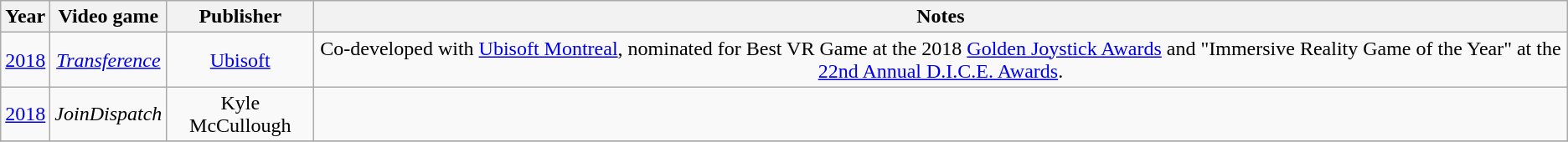<table class=wikitable style=text-align:center>
<tr>
<th>Year</th>
<th>Video game</th>
<th>Publisher</th>
<th>Notes</th>
</tr>
<tr>
<td><a href='#'>2018</a></td>
<td><em><a href='#'>Transference</a></em></td>
<td><a href='#'>Ubisoft</a></td>
<td>Co-developed with <a href='#'>Ubisoft Montreal</a>, nominated for Best VR Game at the 2018 <a href='#'>Golden Joystick Awards</a> and "Immersive Reality Game of the Year" at the <a href='#'>22nd Annual D.I.C.E. Awards</a>.</td>
</tr>
<tr>
<td><a href='#'>2018</a></td>
<td><em>JoinDispatch</em></td>
<td>Kyle McCullough</td>
<td></td>
</tr>
<tr>
</tr>
</table>
